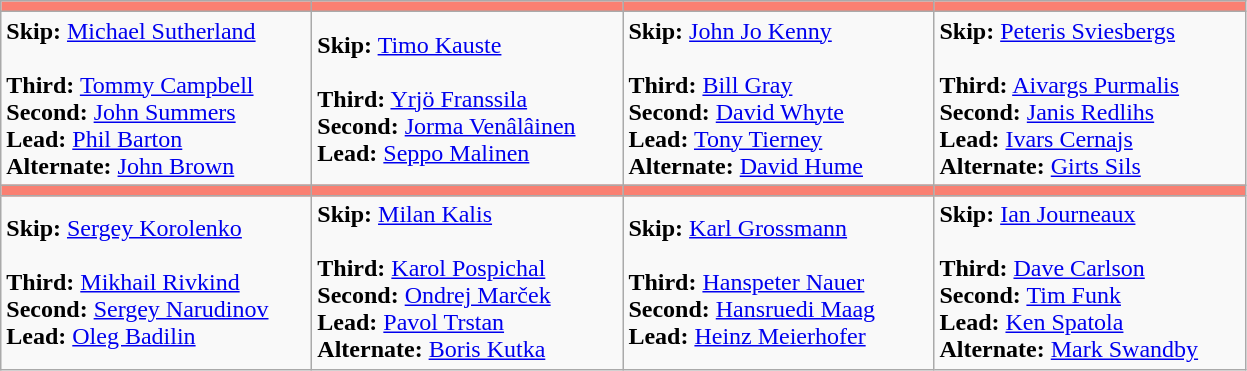<table class="wikitable">
<tr>
<th style="background: #FA8072;" width="200"></th>
<th style="background: #FA8072;" width="200"></th>
<th style="background: #FA8072;" width="200"></th>
<th style="background: #FA8072;" width="200"></th>
</tr>
<tr>
<td><strong>Skip:</strong> <a href='#'>Michael Sutherland</a><br><br><strong>Third:</strong> <a href='#'>Tommy Campbell</a><br>
<strong>Second:</strong> <a href='#'>John Summers</a><br>
<strong>Lead:</strong> <a href='#'>Phil Barton</a><br>
<strong>Alternate:</strong> <a href='#'>John Brown</a></td>
<td><strong>Skip:</strong> <a href='#'>Timo Kauste</a><br><br><strong>Third:</strong> <a href='#'>Yrjö Franssila</a><br>
<strong>Second:</strong> <a href='#'>Jorma Venâlâinen</a><br>
<strong>Lead:</strong> <a href='#'>Seppo Malinen</a></td>
<td><strong>Skip:</strong> <a href='#'>John Jo Kenny</a><br><br><strong>Third:</strong> <a href='#'>Bill Gray</a><br>
<strong>Second:</strong> <a href='#'>David Whyte</a><br>
<strong>Lead:</strong> <a href='#'>Tony Tierney</a><br>
<strong>Alternate:</strong> <a href='#'>David Hume</a></td>
<td><strong>Skip:</strong> <a href='#'>Peteris Sviesbergs</a><br><br><strong>Third:</strong> <a href='#'>Aivargs Purmalis</a><br>
<strong>Second:</strong> <a href='#'>Janis Redlihs</a><br>
<strong>Lead:</strong> <a href='#'>Ivars Cernajs</a><br>
<strong>Alternate:</strong> <a href='#'>Girts Sils</a></td>
</tr>
<tr>
<th style="background: #FA8072;" width="200"></th>
<th style="background: #FA8072;" width="200"></th>
<th style="background: #FA8072;" width="200"></th>
<th style="background: #FA8072;" width="200"></th>
</tr>
<tr>
<td><strong>Skip:</strong> <a href='#'>Sergey Korolenko</a><br><br><strong>Third:</strong> <a href='#'>Mikhail Rivkind</a><br>
<strong>Second:</strong> <a href='#'>Sergey Narudinov</a><br>
<strong>Lead:</strong> <a href='#'>Oleg Badilin</a></td>
<td><strong>Skip:</strong> <a href='#'>Milan Kalis</a><br><br><strong>Third:</strong> <a href='#'>Karol Pospichal</a><br>
<strong>Second:</strong> <a href='#'>Ondrej Marček</a><br>
<strong>Lead:</strong> <a href='#'>Pavol Trstan</a><br>
<strong>Alternate:</strong> <a href='#'>Boris Kutka</a></td>
<td><strong>Skip:</strong> <a href='#'>Karl Grossmann</a><br><br><strong>Third:</strong> <a href='#'>Hanspeter Nauer</a><br>
<strong>Second:</strong> <a href='#'>Hansruedi Maag</a><br>
<strong>Lead:</strong> <a href='#'>Heinz Meierhofer</a></td>
<td><strong>Skip:</strong> <a href='#'>Ian Journeaux</a><br><br><strong>Third:</strong> <a href='#'>Dave Carlson</a><br>
<strong>Second:</strong> <a href='#'>Tim Funk</a><br>
<strong>Lead:</strong> <a href='#'>Ken Spatola</a><br>
<strong>Alternate:</strong> <a href='#'>Mark Swandby</a></td>
</tr>
</table>
